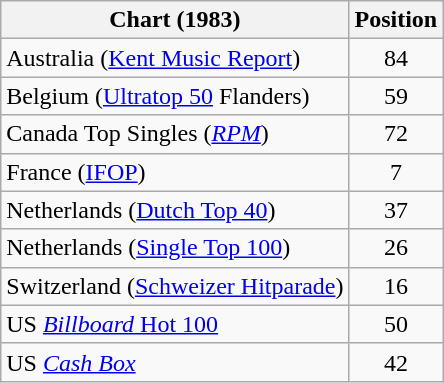<table class="wikitable sortable">
<tr>
<th>Chart (1983)</th>
<th>Position</th>
</tr>
<tr>
<td>Australia (<a href='#'>Kent Music Report</a>)</td>
<td align="center">84</td>
</tr>
<tr>
<td>Belgium (<a href='#'>Ultratop 50</a> Flanders)</td>
<td align="center">59</td>
</tr>
<tr>
<td>Canada Top Singles (<em><a href='#'>RPM</a></em>)</td>
<td align="center">72</td>
</tr>
<tr>
<td>France (<a href='#'>IFOP</a>)</td>
<td align="center">7</td>
</tr>
<tr>
<td>Netherlands (<a href='#'>Dutch Top 40</a>)</td>
<td align="center">37</td>
</tr>
<tr>
<td>Netherlands (<a href='#'>Single Top 100</a>)</td>
<td align="center">26</td>
</tr>
<tr>
<td>Switzerland (<a href='#'>Schweizer Hitparade</a>)</td>
<td align="center">16</td>
</tr>
<tr>
<td>US <a href='#'><em>Billboard</em> Hot 100</a></td>
<td align="center">50</td>
</tr>
<tr>
<td>US <em><a href='#'>Cash Box</a></em></td>
<td align="center">42</td>
</tr>
</table>
